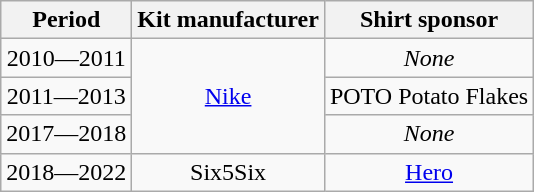<table class="wikitable" style="text-align:center;margin-left:1em;float:center">
<tr>
<th>Period</th>
<th>Kit manufacturer</th>
<th>Shirt sponsor</th>
</tr>
<tr>
<td>2010—2011</td>
<td rowspan="3"><a href='#'>Nike</a></td>
<td><em>None</em></td>
</tr>
<tr>
<td>2011—2013</td>
<td>POTO Potato Flakes</td>
</tr>
<tr>
<td>2017—2018</td>
<td><em>None</em></td>
</tr>
<tr>
<td>2018—2022</td>
<td>Six5Six</td>
<td><a href='#'>Hero</a></td>
</tr>
</table>
